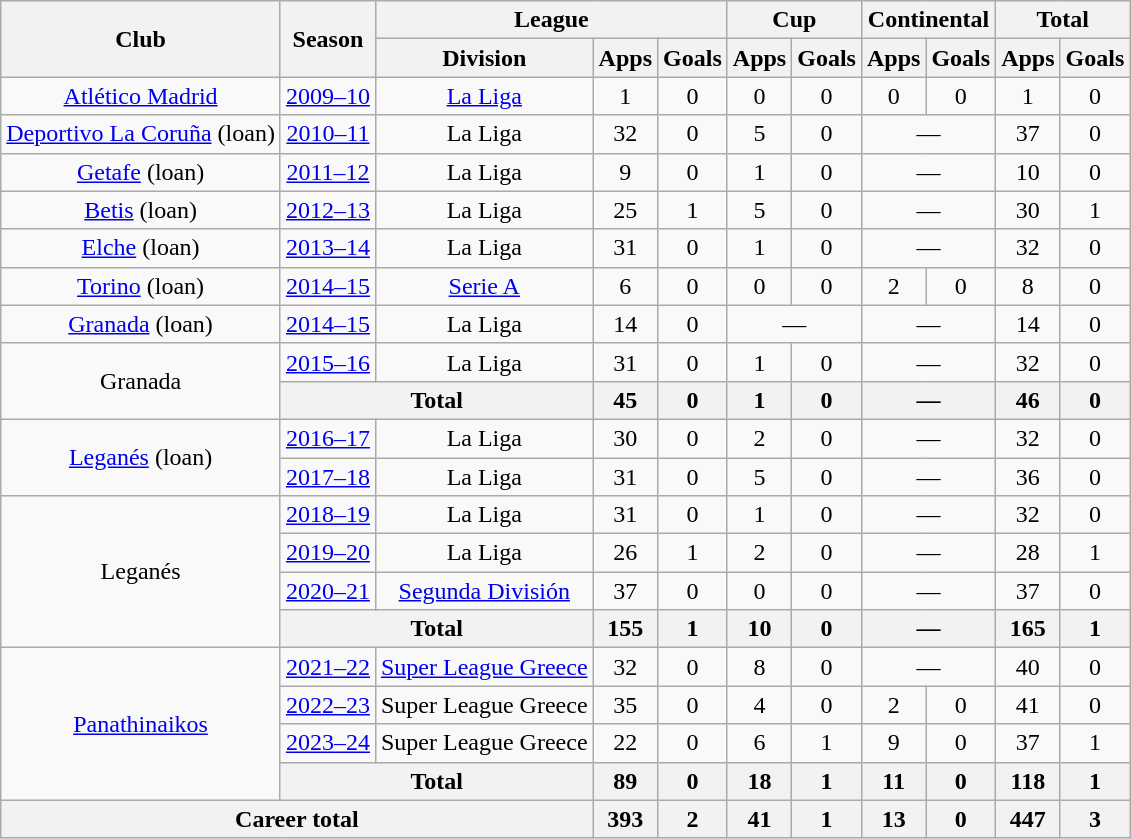<table class="wikitable" style="text-align:center">
<tr>
<th rowspan=2>Club</th>
<th rowspan=2>Season</th>
<th colspan=3>League</th>
<th colspan=2>Cup</th>
<th colspan=2>Continental</th>
<th colspan=3>Total</th>
</tr>
<tr>
<th>Division</th>
<th>Apps</th>
<th>Goals</th>
<th>Apps</th>
<th>Goals</th>
<th>Apps</th>
<th>Goals</th>
<th>Apps</th>
<th>Goals</th>
</tr>
<tr>
<td><a href='#'>Atlético Madrid</a></td>
<td><a href='#'>2009–10</a></td>
<td><a href='#'>La Liga</a></td>
<td>1</td>
<td>0</td>
<td>0</td>
<td>0</td>
<td>0</td>
<td>0</td>
<td>1</td>
<td>0</td>
</tr>
<tr>
<td><a href='#'>Deportivo La Coruña</a> (loan)</td>
<td><a href='#'>2010–11</a></td>
<td>La Liga</td>
<td>32</td>
<td>0</td>
<td>5</td>
<td>0</td>
<td colspan="2">—</td>
<td>37</td>
<td>0</td>
</tr>
<tr>
<td><a href='#'>Getafe</a> (loan)</td>
<td><a href='#'>2011–12</a></td>
<td>La Liga</td>
<td>9</td>
<td>0</td>
<td>1</td>
<td>0</td>
<td colspan="2">—</td>
<td>10</td>
<td>0</td>
</tr>
<tr>
<td><a href='#'>Betis</a> (loan)</td>
<td><a href='#'>2012–13</a></td>
<td>La Liga</td>
<td>25</td>
<td>1</td>
<td>5</td>
<td>0</td>
<td colspan="2">—</td>
<td>30</td>
<td>1</td>
</tr>
<tr>
<td><a href='#'>Elche</a> (loan)</td>
<td><a href='#'>2013–14</a></td>
<td>La Liga</td>
<td>31</td>
<td>0</td>
<td>1</td>
<td>0</td>
<td colspan="2">—</td>
<td>32</td>
<td>0</td>
</tr>
<tr>
<td><a href='#'>Torino</a> (loan)</td>
<td><a href='#'>2014–15</a></td>
<td><a href='#'>Serie A</a></td>
<td>6</td>
<td>0</td>
<td>0</td>
<td>0</td>
<td>2</td>
<td>0</td>
<td>8</td>
<td>0</td>
</tr>
<tr>
<td><a href='#'>Granada</a> (loan)</td>
<td><a href='#'>2014–15</a></td>
<td>La Liga</td>
<td>14</td>
<td>0</td>
<td colspan="2">—</td>
<td colspan="2">—</td>
<td>14</td>
<td>0</td>
</tr>
<tr>
<td rowspan="2">Granada</td>
<td><a href='#'>2015–16</a></td>
<td>La Liga</td>
<td>31</td>
<td>0</td>
<td>1</td>
<td>0</td>
<td colspan="2">—</td>
<td>32</td>
<td>0</td>
</tr>
<tr>
<th colspan="2">Total</th>
<th>45</th>
<th>0</th>
<th>1</th>
<th>0</th>
<th colspan="2">—</th>
<th>46</th>
<th>0</th>
</tr>
<tr>
<td rowspan="2"><a href='#'>Leganés</a> (loan)</td>
<td><a href='#'>2016–17</a></td>
<td>La Liga</td>
<td>30</td>
<td>0</td>
<td>2</td>
<td>0</td>
<td colspan="2">—</td>
<td>32</td>
<td>0</td>
</tr>
<tr>
<td><a href='#'>2017–18</a></td>
<td>La Liga</td>
<td>31</td>
<td>0</td>
<td>5</td>
<td>0</td>
<td colspan="2">—</td>
<td>36</td>
<td>0</td>
</tr>
<tr>
<td rowspan="4">Leganés</td>
<td><a href='#'>2018–19</a></td>
<td>La Liga</td>
<td>31</td>
<td>0</td>
<td>1</td>
<td>0</td>
<td colspan="2">—</td>
<td>32</td>
<td>0</td>
</tr>
<tr>
<td><a href='#'>2019–20</a></td>
<td>La Liga</td>
<td>26</td>
<td>1</td>
<td>2</td>
<td>0</td>
<td colspan="2">—</td>
<td>28</td>
<td>1</td>
</tr>
<tr>
<td><a href='#'>2020–21</a></td>
<td><a href='#'>Segunda División</a></td>
<td>37</td>
<td>0</td>
<td>0</td>
<td>0</td>
<td colspan="2">—</td>
<td>37</td>
<td>0</td>
</tr>
<tr>
<th colspan="2">Total</th>
<th>155</th>
<th>1</th>
<th>10</th>
<th>0</th>
<th colspan="2">—</th>
<th>165</th>
<th>1</th>
</tr>
<tr>
<td rowspan="4"><a href='#'>Panathinaikos</a></td>
<td><a href='#'>2021–22</a></td>
<td><a href='#'>Super League Greece</a></td>
<td>32</td>
<td>0</td>
<td>8</td>
<td>0</td>
<td colspan="2">—</td>
<td>40</td>
<td>0</td>
</tr>
<tr>
<td><a href='#'>2022–23</a></td>
<td>Super League Greece</td>
<td>35</td>
<td>0</td>
<td>4</td>
<td>0</td>
<td>2</td>
<td>0</td>
<td>41</td>
<td>0</td>
</tr>
<tr>
<td><a href='#'>2023–24</a></td>
<td>Super League Greece</td>
<td>22</td>
<td>0</td>
<td>6</td>
<td>1</td>
<td>9</td>
<td>0</td>
<td>37</td>
<td>1</td>
</tr>
<tr>
<th colspan="2">Total</th>
<th>89</th>
<th>0</th>
<th>18</th>
<th>1</th>
<th>11</th>
<th>0</th>
<th>118</th>
<th>1</th>
</tr>
<tr>
<th colspan="3">Career total</th>
<th>393</th>
<th>2</th>
<th>41</th>
<th>1</th>
<th>13</th>
<th>0</th>
<th>447</th>
<th>3</th>
</tr>
</table>
